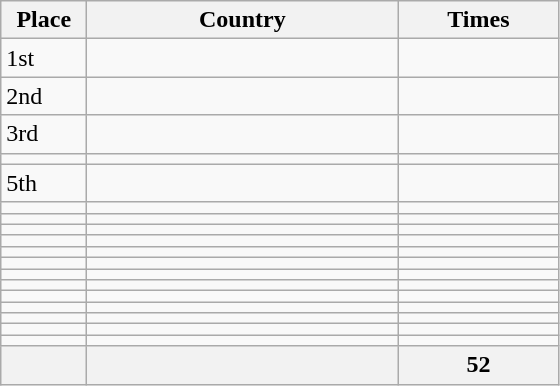<table class="wikitable">
<tr>
<th width="50">Place</th>
<th width="200">Country</th>
<th width="100">Times</th>
</tr>
<tr>
<td>1st</td>
<td></td>
<td></td>
</tr>
<tr>
<td>2nd</td>
<td></td>
<td></td>
</tr>
<tr>
<td>3rd</td>
<td></td>
<td></td>
</tr>
<tr>
<td></td>
<td></td>
<td></td>
</tr>
<tr>
<td>5th</td>
<td></td>
<td></td>
</tr>
<tr>
<td></td>
<td></td>
<td></td>
</tr>
<tr>
<td></td>
<td></td>
<td></td>
</tr>
<tr>
<td></td>
<td></td>
<td></td>
</tr>
<tr>
<td></td>
<td></td>
<td></td>
</tr>
<tr>
<td></td>
<td></td>
<td></td>
</tr>
<tr>
<td></td>
<td></td>
<td></td>
</tr>
<tr>
<td></td>
<td></td>
<td></td>
</tr>
<tr>
<td></td>
<td></td>
<td></td>
</tr>
<tr>
<td></td>
<td></td>
<td></td>
</tr>
<tr>
<td></td>
<td></td>
<td></td>
</tr>
<tr>
<td></td>
<td></td>
<td></td>
</tr>
<tr>
<td></td>
<td></td>
<td></td>
</tr>
<tr>
<td></td>
<td></td>
<td></td>
</tr>
<tr>
<th></th>
<th></th>
<th>52</th>
</tr>
</table>
